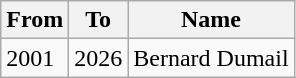<table class="wikitable">
<tr>
<th>From</th>
<th>To</th>
<th>Name</th>
</tr>
<tr>
<td>2001</td>
<td>2026</td>
<td>Bernard Dumail</td>
</tr>
</table>
